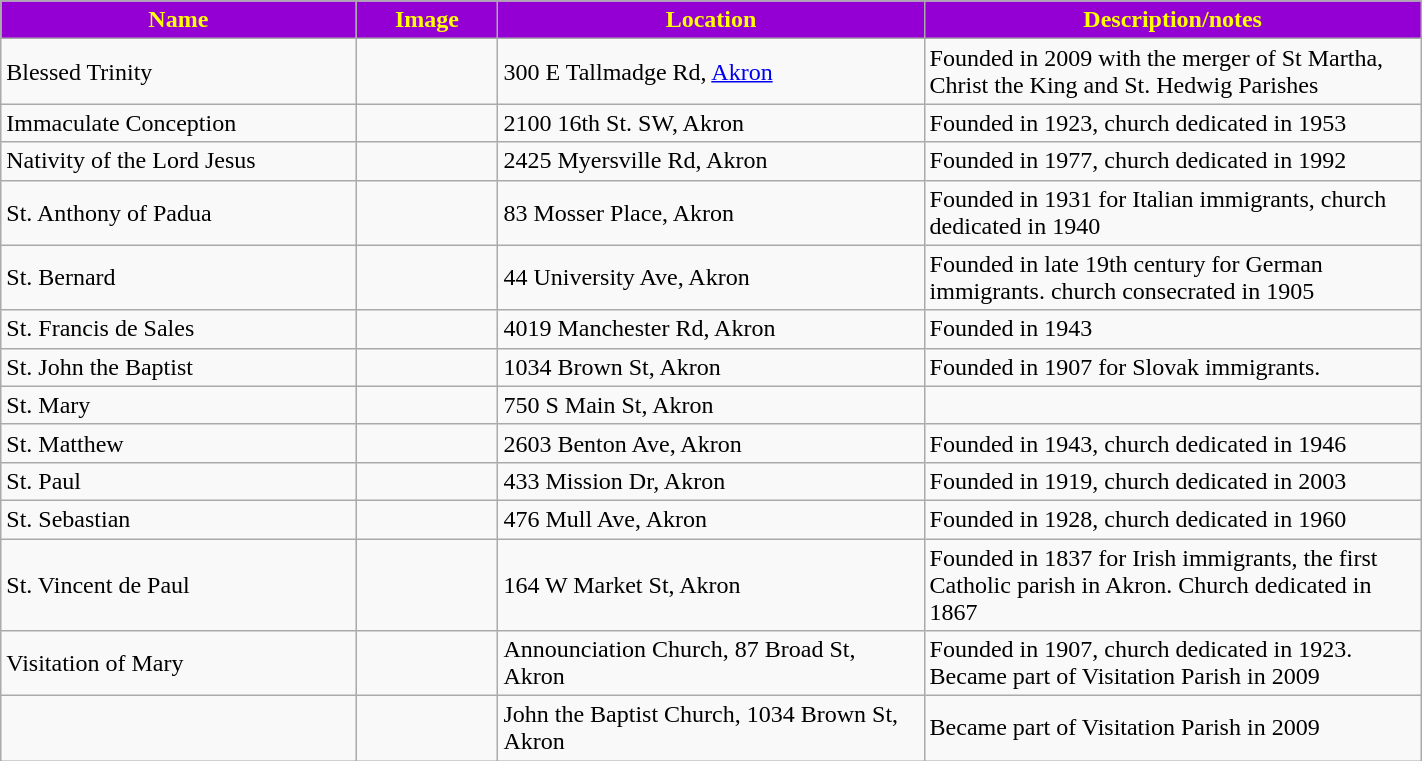<table class="wikitable sortable" style="width:75%">
<tr>
<th style="background:darkviolet; color:yellow;" width="25%"><strong>Name</strong></th>
<th style="background:darkviolet; color:yellow;" width="10%"><strong>Image</strong></th>
<th style="background:darkviolet; color:yellow;" width="30%"><strong>Location</strong></th>
<th style="background:darkviolet; color:yellow;" width="35%"><strong>Description/notes</strong></th>
</tr>
<tr>
<td>Blessed Trinity</td>
<td></td>
<td>300 E Tallmadge Rd, <a href='#'>Akron</a></td>
<td>Founded in 2009 with the merger of St Martha, Christ the King and St. Hedwig Parishes</td>
</tr>
<tr>
<td>Immaculate Conception</td>
<td></td>
<td>2100 16th St. SW, Akron</td>
<td>Founded in 1923, church dedicated in 1953</td>
</tr>
<tr>
<td>Nativity of the Lord Jesus</td>
<td></td>
<td>2425 Myersville Rd, Akron</td>
<td>Founded in 1977, church dedicated in 1992</td>
</tr>
<tr>
<td>St. Anthony of Padua</td>
<td></td>
<td>83 Mosser Place, Akron</td>
<td>Founded in 1931 for Italian immigrants, church dedicated in 1940</td>
</tr>
<tr>
<td>St. Bernard</td>
<td></td>
<td>44 University Ave, Akron</td>
<td>Founded in late 19th century for German immigrants. church consecrated in 1905</td>
</tr>
<tr>
<td>St. Francis de Sales</td>
<td></td>
<td>4019 Manchester Rd, Akron</td>
<td>Founded in 1943</td>
</tr>
<tr>
<td>St. John the Baptist</td>
<td></td>
<td>1034 Brown St, Akron</td>
<td>Founded in 1907 for Slovak immigrants.</td>
</tr>
<tr>
<td>St. Mary</td>
<td></td>
<td>750 S Main St, Akron</td>
<td></td>
</tr>
<tr>
<td>St. Matthew</td>
<td></td>
<td>2603 Benton Ave, Akron</td>
<td>Founded in 1943, church dedicated in 1946</td>
</tr>
<tr>
<td>St. Paul</td>
<td></td>
<td>433 Mission Dr, Akron</td>
<td>Founded in 1919, church dedicated in 2003</td>
</tr>
<tr>
<td>St. Sebastian</td>
<td></td>
<td>476 Mull Ave, Akron</td>
<td>Founded in 1928, church dedicated in 1960</td>
</tr>
<tr>
<td>St. Vincent de Paul</td>
<td></td>
<td>164 W Market St, Akron</td>
<td>Founded in 1837 for Irish immigrants, the first Catholic parish in Akron. Church dedicated in 1867</td>
</tr>
<tr>
<td>Visitation of Mary</td>
<td></td>
<td>Announciation Church, 87 Broad St, Akron</td>
<td>Founded in 1907, church dedicated in 1923. Became part of Visitation Parish in 2009</td>
</tr>
<tr>
<td></td>
<td></td>
<td>John the Baptist Church, 1034 Brown St, Akron</td>
<td>Became part of Visitation Parish in 2009</td>
</tr>
</table>
